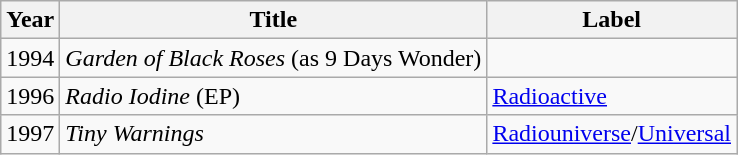<table class="wikitable">
<tr>
<th>Year</th>
<th>Title</th>
<th>Label</th>
</tr>
<tr>
<td>1994</td>
<td><em>Garden of Black Roses</em> (as 9 Days Wonder)</td>
<td></td>
</tr>
<tr>
<td>1996</td>
<td><em>Radio Iodine</em> (EP)</td>
<td><a href='#'>Radioactive</a></td>
</tr>
<tr>
<td>1997</td>
<td><em>Tiny Warnings</em></td>
<td><a href='#'>Radiouniverse</a>/<a href='#'>Universal</a></td>
</tr>
</table>
